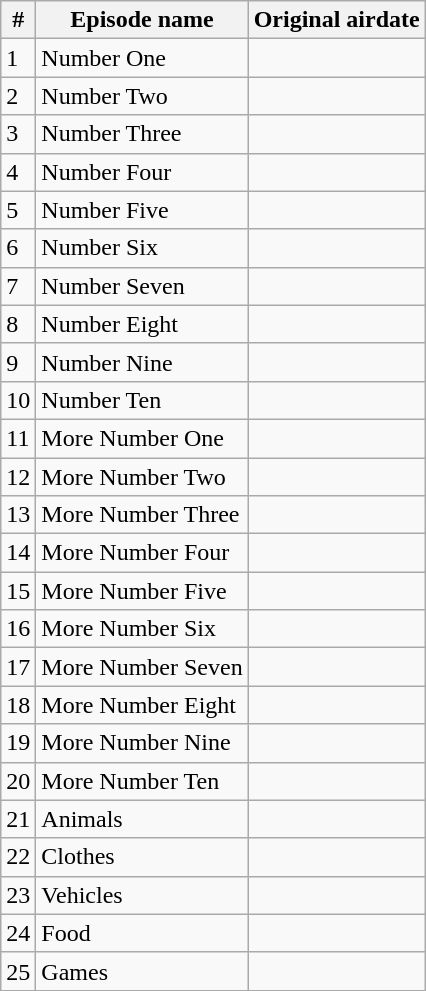<table class="wikitable">
<tr>
<th>#</th>
<th>Episode name</th>
<th>Original airdate</th>
</tr>
<tr>
<td>1</td>
<td>Number One</td>
<td></td>
</tr>
<tr>
<td>2</td>
<td>Number Two</td>
<td></td>
</tr>
<tr>
<td>3</td>
<td>Number Three</td>
<td></td>
</tr>
<tr>
<td>4</td>
<td>Number Four</td>
<td></td>
</tr>
<tr>
<td>5</td>
<td>Number Five</td>
<td></td>
</tr>
<tr>
<td>6</td>
<td>Number Six</td>
<td></td>
</tr>
<tr>
<td>7</td>
<td>Number Seven</td>
<td></td>
</tr>
<tr>
<td>8</td>
<td>Number Eight</td>
<td></td>
</tr>
<tr>
<td>9</td>
<td>Number Nine</td>
<td></td>
</tr>
<tr>
<td>10</td>
<td>Number Ten</td>
<td></td>
</tr>
<tr>
<td>11</td>
<td>More Number One</td>
<td></td>
</tr>
<tr>
<td>12</td>
<td>More Number Two</td>
<td></td>
</tr>
<tr>
<td>13</td>
<td>More Number Three</td>
<td></td>
</tr>
<tr>
<td>14</td>
<td>More Number Four</td>
<td></td>
</tr>
<tr>
<td>15</td>
<td>More Number Five</td>
<td></td>
</tr>
<tr>
<td>16</td>
<td>More Number Six</td>
<td></td>
</tr>
<tr>
<td>17</td>
<td>More Number Seven</td>
<td></td>
</tr>
<tr>
<td>18</td>
<td>More Number Eight</td>
<td></td>
</tr>
<tr>
<td>19</td>
<td>More Number Nine</td>
<td></td>
</tr>
<tr>
<td>20</td>
<td>More Number Ten</td>
<td></td>
</tr>
<tr>
<td>21</td>
<td>Animals</td>
<td></td>
</tr>
<tr>
<td>22</td>
<td>Clothes</td>
<td></td>
</tr>
<tr>
<td>23</td>
<td>Vehicles</td>
<td></td>
</tr>
<tr>
<td>24</td>
<td>Food</td>
<td></td>
</tr>
<tr>
<td>25</td>
<td>Games</td>
<td></td>
</tr>
<tr>
</tr>
</table>
